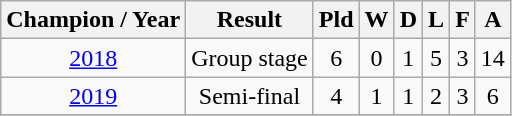<table class="wikitable" style="text-align: center;">
<tr>
<th>Champion / Year</th>
<th>Result</th>
<th>Pld</th>
<th>W</th>
<th>D</th>
<th>L</th>
<th>F</th>
<th>A</th>
</tr>
<tr>
<td> <a href='#'>2018</a></td>
<td>Group stage</td>
<td>6</td>
<td>0</td>
<td>1</td>
<td>5</td>
<td>3</td>
<td>14</td>
</tr>
<tr>
<td> <a href='#'>2019</a></td>
<td>Semi-final</td>
<td>4</td>
<td>1</td>
<td>1</td>
<td>2</td>
<td>3</td>
<td>6</td>
</tr>
<tr>
</tr>
</table>
